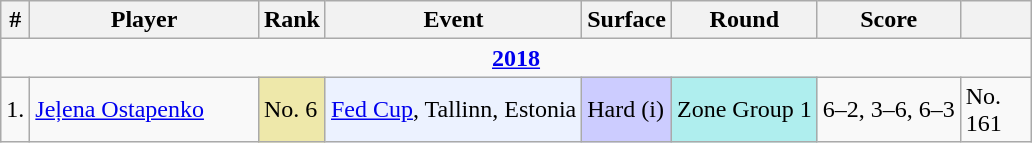<table class="wikitable sortable">
<tr>
<th>#</th>
<th width=145>Player</th>
<th width=30>Rank</th>
<th>Event</th>
<th>Surface</th>
<th>Round</th>
<th>Score</th>
<th width=40></th>
</tr>
<tr>
<td colspan=8 style=text-align:center><strong><a href='#'>2018</a></strong></td>
</tr>
<tr>
<td>1.</td>
<td> <a href='#'>Jeļena Ostapenko</a></td>
<td style="background:#eee8aa;">No. 6</td>
<td style="background:#ecf2ff;"><a href='#'>Fed Cup</a>, Tallinn, Estonia</td>
<td style="background:#ccf;">Hard (i)</td>
<td style="background:#afeeee;">Zone Group 1</td>
<td>6–2, 3–6, 6–3</td>
<td>No. 161</td>
</tr>
</table>
